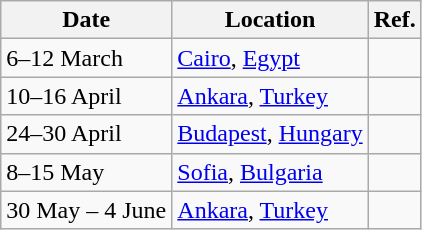<table class="wikitable">
<tr>
<th>Date</th>
<th>Location</th>
<th>Ref.</th>
</tr>
<tr>
<td>6–12 March</td>
<td> <a href='#'>Cairo</a>, <a href='#'>Egypt</a></td>
<td></td>
</tr>
<tr>
<td>10–16 April</td>
<td> <a href='#'>Ankara</a>, <a href='#'>Turkey</a></td>
<td></td>
</tr>
<tr>
<td>24–30 April</td>
<td> <a href='#'>Budapest</a>, <a href='#'>Hungary</a></td>
<td></td>
</tr>
<tr>
<td>8–15 May</td>
<td> <a href='#'>Sofia</a>, <a href='#'>Bulgaria</a></td>
<td></td>
</tr>
<tr>
<td>30 May – 4 June</td>
<td> <a href='#'>Ankara</a>, <a href='#'>Turkey</a></td>
<td></td>
</tr>
</table>
